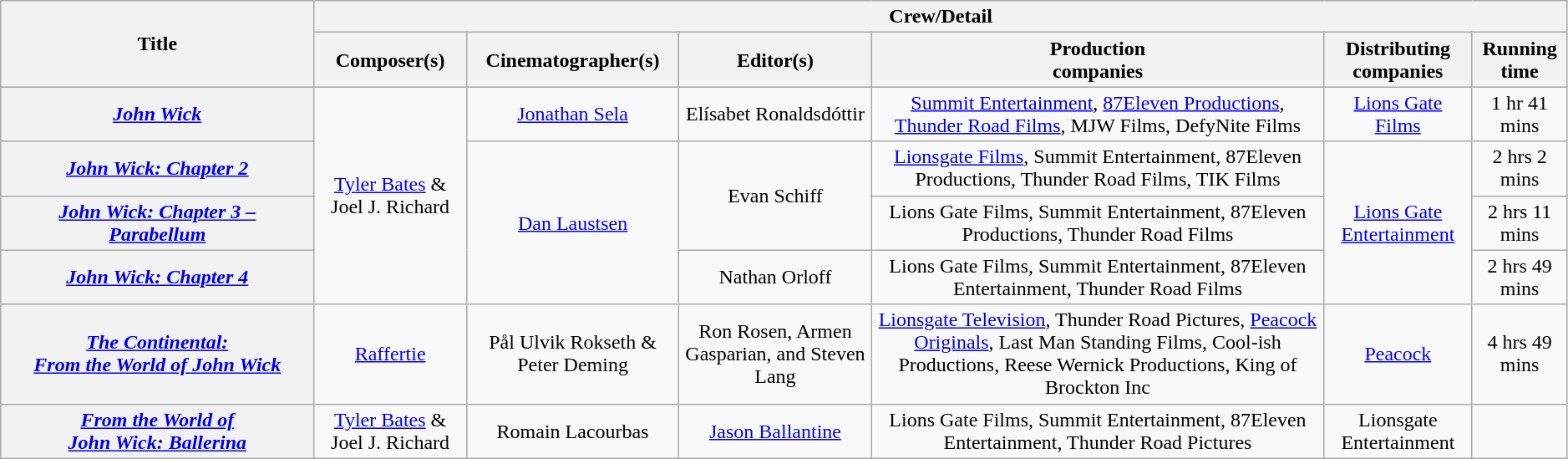<table class="wikitable sortable sticky-header-multi" style="text-align:center; width:99%;">
<tr>
<th rowspan="2" style="width:20%;">Title</th>
<th colspan="6">Crew/Detail</th>
</tr>
<tr>
<th style="text-align:center;">Composer(s)</th>
<th style="text-align:center;">Cinematographer(s)</th>
<th style="text-align:center;">Editor(s)</th>
<th style="text-align:center;">Production<br>companies</th>
<th style="text-align:center;">Distributing<br>companies</th>
<th style="text-align:center;">Running time</th>
</tr>
<tr>
<th><em><a href='#'>John Wick</a></em></th>
<td rowspan="4"><a href='#'>Tyler Bates</a> & Joel J. Richard</td>
<td><a href='#'>Jonathan Sela</a></td>
<td>Elísabet Ronaldsdóttir</td>
<td><a href='#'>Summit Entertainment</a>, <a href='#'>87Eleven Productions</a>, <a href='#'>Thunder Road Films</a>, MJW Films, DefyNite Films</td>
<td><a href='#'>Lions Gate Films</a></td>
<td>1 hr 41 mins</td>
</tr>
<tr>
<th><em><a href='#'>John Wick: Chapter 2</a></em></th>
<td rowspan="3"><a href='#'>Dan Laustsen</a></td>
<td rowspan="2">Evan Schiff</td>
<td><a href='#'>Lionsgate Films</a>, Summit Entertainment, 87Eleven Productions, Thunder Road Films, TIK Films</td>
<td rowspan="3"><a href='#'>Lions Gate Entertainment</a></td>
<td>2 hrs 2 mins</td>
</tr>
<tr>
<th><em><a href='#'>John Wick: Chapter 3 –<br>Parabellum</a></em></th>
<td>Lions Gate Films, Summit Entertainment, 87Eleven Productions, Thunder Road Films</td>
<td>2 hrs 11 mins</td>
</tr>
<tr>
<th><em><a href='#'>John Wick: Chapter 4</a></em></th>
<td>Nathan Orloff</td>
<td>Lions Gate Films, Summit Entertainment, 87Eleven Entertainment, Thunder Road Films</td>
<td>2 hrs 49 mins</td>
</tr>
<tr>
<th><em><a href='#'>The Continental:<br>From the World of John Wick</a></em></th>
<td><a href='#'>Raffertie</a></td>
<td>Pål Ulvik Rokseth & Peter Deming</td>
<td>Ron Rosen, Armen Gasparian, and Steven Lang</td>
<td><a href='#'>Lionsgate Television</a>, Thunder Road Pictures, <a href='#'>Peacock Originals</a>, Last Man Standing Films, Cool-ish Productions, Reese Wernick Productions, King of Brockton Inc</td>
<td><a href='#'>Peacock</a></td>
<td>4 hrs 49 mins</td>
</tr>
<tr>
<th><em><a href='#'>From the World of<br>John Wick: Ballerina</a></em></th>
<td><a href='#'>Tyler Bates</a> & Joel J. Richard</td>
<td>Romain Lacourbas</td>
<td><a href='#'>Jason Ballantine</a></td>
<td>Lions Gate Films, Summit Entertainment, 87Eleven Entertainment, Thunder Road Pictures</td>
<td>Lionsgate Entertainment</td>
<td></td>
</tr>
</table>
